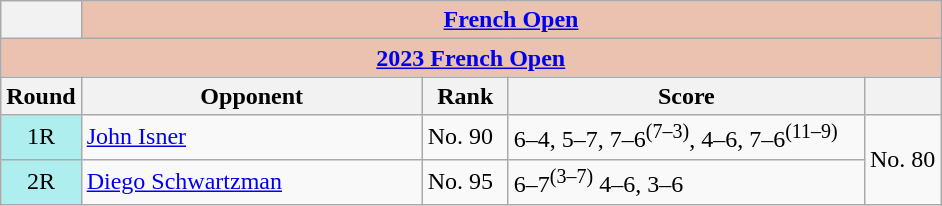<table class="wikitable collapsible collapsed">
<tr>
<th></th>
<th colspan=4 style="background:#ebc2af;"><a href='#'>French Open</a></th>
</tr>
<tr>
<th colspan=5 style="background:#ebc2af;"><a href='#'>2023 French Open</a></th>
</tr>
<tr>
<th>Round</th>
<th width=220>Opponent</th>
<th width=50>Rank</th>
<th width=230>Score</th>
<th></th>
</tr>
<tr>
<td style="text-align:center; background:#afeeee;">1R</td>
<td> <a href='#'>John Isner</a></td>
<td>No. 90</td>
<td>6–4, 5–7, 7–6<sup>(7–3)</sup>, 4–6, 7–6<sup>(11–9)</sup></td>
<td rowspan=2>No. 80</td>
</tr>
<tr>
<td style="text-align:center; background:#afeeee;">2R</td>
<td> <a href='#'>Diego Schwartzman</a></td>
<td>No. 95</td>
<td>6–7<sup>(3–7)</sup> 4–6, 3–6</td>
</tr>
</table>
